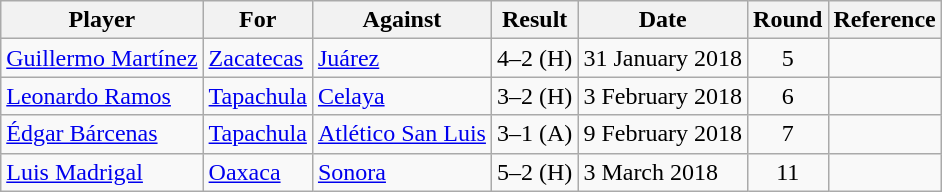<table class="wikitable sortable">
<tr>
<th>Player</th>
<th>For</th>
<th>Against</th>
<th>Result</th>
<th>Date</th>
<th>Round</th>
<th>Reference</th>
</tr>
<tr>
<td> <a href='#'>Guillermo Martínez</a></td>
<td><a href='#'>Zacatecas</a></td>
<td><a href='#'>Juárez</a></td>
<td align=center>4–2 (H)</td>
<td>31 January 2018</td>
<td align=center>5</td>
<td align=center></td>
</tr>
<tr>
<td> <a href='#'>Leonardo Ramos</a></td>
<td><a href='#'>Tapachula</a></td>
<td><a href='#'>Celaya</a></td>
<td align=center>3–2 (H)</td>
<td>3 February 2018</td>
<td align=center>6</td>
<td align=center></td>
</tr>
<tr>
<td> <a href='#'>Édgar Bárcenas</a></td>
<td><a href='#'>Tapachula</a></td>
<td><a href='#'>Atlético San Luis</a></td>
<td align=center>3–1 (A)</td>
<td>9 February 2018</td>
<td align=center>7</td>
<td align=center></td>
</tr>
<tr>
<td> <a href='#'>Luis Madrigal</a></td>
<td><a href='#'>Oaxaca</a></td>
<td><a href='#'>Sonora</a></td>
<td align=center>5–2 (H)</td>
<td>3 March 2018</td>
<td align=center>11</td>
<td align=center></td>
</tr>
</table>
